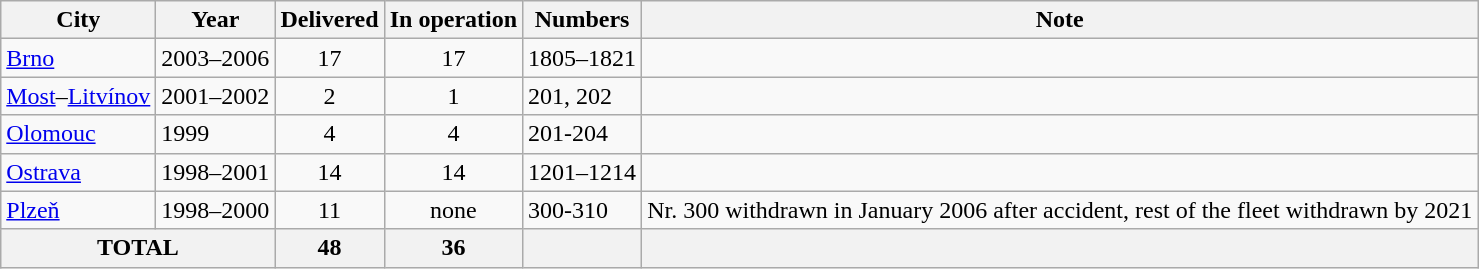<table class="wikitable">
<tr>
<th>City</th>
<th>Year</th>
<th>Delivered</th>
<th>In operation</th>
<th>Numbers</th>
<th>Note</th>
</tr>
<tr>
<td><a href='#'>Brno</a> </td>
<td>2003–2006</td>
<td style="text-align:center;">17</td>
<td style="text-align:center;">17</td>
<td>1805–1821</td>
<td></td>
</tr>
<tr>
<td><a href='#'>Most</a>–<a href='#'>Litvínov</a> </td>
<td>2001–2002</td>
<td style="text-align:center;">2</td>
<td style="text-align:center;">1</td>
<td>201, 202</td>
<td></td>
</tr>
<tr>
<td><a href='#'>Olomouc</a> </td>
<td>1999</td>
<td style="text-align:center;">4</td>
<td style="text-align:center;">4</td>
<td>201-204</td>
<td></td>
</tr>
<tr>
<td><a href='#'>Ostrava</a> </td>
<td>1998–2001</td>
<td style="text-align:center;">14</td>
<td style="text-align:center;">14</td>
<td>1201–1214</td>
<td></td>
</tr>
<tr>
<td><a href='#'>Plzeň</a> </td>
<td>1998–2000</td>
<td style="text-align:center;">11</td>
<td style="text-align:center;">none</td>
<td>300-310</td>
<td>Nr. 300 withdrawn in January 2006 after accident, rest of the fleet withdrawn by 2021</td>
</tr>
<tr style="text-align:center;">
<th colspan="2">TOTAL</th>
<th>48</th>
<th>36</th>
<th></th>
<th></th>
</tr>
</table>
